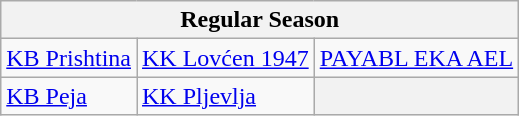<table class="wikitable" style="white-space: nowrap;">
<tr>
<th colspan="3">Regular Season</th>
</tr>
<tr>
<td> <a href='#'>KB Prishtina</a></td>
<td> <a href='#'>KK Lovćen 1947</a></td>
<td> <a href='#'>PAYABL EKA AEL</a></td>
</tr>
<tr>
<td> <a href='#'>KB Peja</a></td>
<td> <a href='#'>KK Pljevlja</a></td>
<th style="text-align: center"></th>
</tr>
</table>
